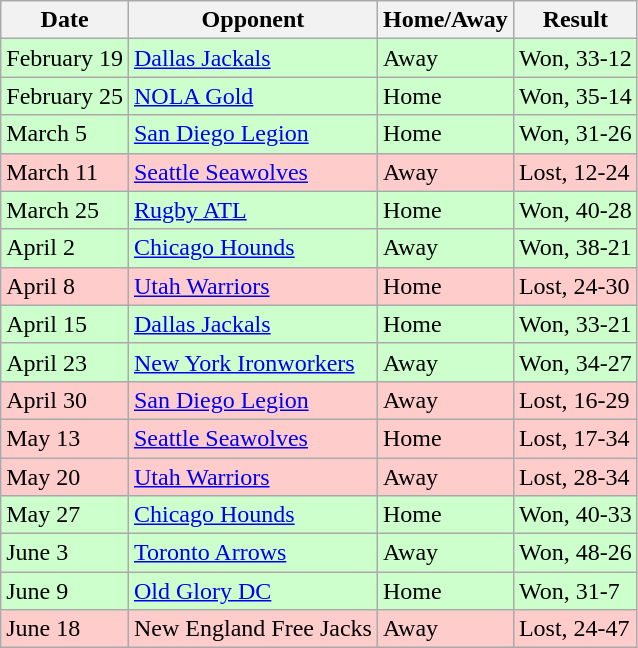<table class="wikitable">
<tr>
<th>Date</th>
<th>Opponent</th>
<th>Home/Away</th>
<th>Result</th>
</tr>
<tr style="background:#cfc;">
<td>February 19</td>
<td><a href='#'>Dallas Jackals</a></td>
<td>Away</td>
<td>Won, 33-12</td>
</tr>
<tr style="background:#cfc;">
<td>February 25</td>
<td><a href='#'>NOLA Gold</a></td>
<td>Home</td>
<td>Won, 35-14</td>
</tr>
<tr style="background:#cfc;">
<td>March 5</td>
<td><a href='#'>San Diego Legion</a></td>
<td>Home</td>
<td>Won, 31-26</td>
</tr>
<tr style="background:#fcc;">
<td>March 11</td>
<td><a href='#'>Seattle Seawolves</a></td>
<td>Away</td>
<td>Lost, 12-24</td>
</tr>
<tr style="background:#cfc;">
<td>March 25</td>
<td><a href='#'>Rugby ATL</a></td>
<td>Home</td>
<td>Won, 40-28</td>
</tr>
<tr style="background:#cfc;">
<td>April 2</td>
<td><a href='#'>Chicago Hounds</a></td>
<td>Away</td>
<td>Won, 38-21</td>
</tr>
<tr style="background:#fcc;">
<td>April 8</td>
<td><a href='#'>Utah Warriors</a></td>
<td>Home</td>
<td>Lost, 24-30</td>
</tr>
<tr style="background:#cfc;">
<td>April 15</td>
<td><a href='#'>Dallas Jackals</a></td>
<td>Home</td>
<td>Won, 33-21</td>
</tr>
<tr style="background:#cfc;">
<td>April 23</td>
<td><a href='#'>New York Ironworkers</a></td>
<td>Away</td>
<td>Won, 34-27</td>
</tr>
<tr style="background:#fcc;">
<td>April 30</td>
<td><a href='#'>San Diego Legion</a></td>
<td>Away</td>
<td>Lost, 16-29</td>
</tr>
<tr style="background:#fcc;">
<td>May 13</td>
<td><a href='#'>Seattle Seawolves</a></td>
<td>Home</td>
<td>Lost, 17-34</td>
</tr>
<tr style="background:#fcc;">
<td>May 20</td>
<td><a href='#'>Utah Warriors</a></td>
<td>Away</td>
<td>Lost, 28-34</td>
</tr>
<tr style="background:#cfc;">
<td>May 27</td>
<td><a href='#'>Chicago Hounds</a></td>
<td>Home</td>
<td>Won, 40-33</td>
</tr>
<tr style="background:#cfc;">
<td>June 3</td>
<td><a href='#'>Toronto Arrows</a></td>
<td>Away</td>
<td>Won, 48-26</td>
</tr>
<tr style="background:#cfc;">
<td>June 9</td>
<td><a href='#'>Old Glory DC</a></td>
<td>Home</td>
<td>Won, 31-7</td>
</tr>
<tr style="background:#fcc;">
<td>June 18</td>
<td>New England Free Jacks</td>
<td>Away</td>
<td>Lost, 24-47</td>
</tr>
</table>
